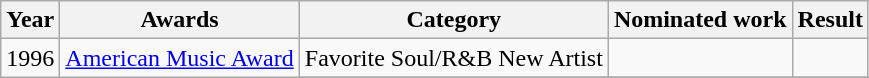<table class="wikitable"|->
<tr>
<th>Year</th>
<th>Awards</th>
<th>Category</th>
<th>Nominated work</th>
<th>Result</th>
</tr>
<tr>
<td rowspan="4">1996</td>
<td rowspan="2"><a href='#'>American Music Award</a></td>
<td>Favorite Soul/R&B New Artist</td>
<td></td>
<td></td>
</tr>
<tr>
</tr>
</table>
